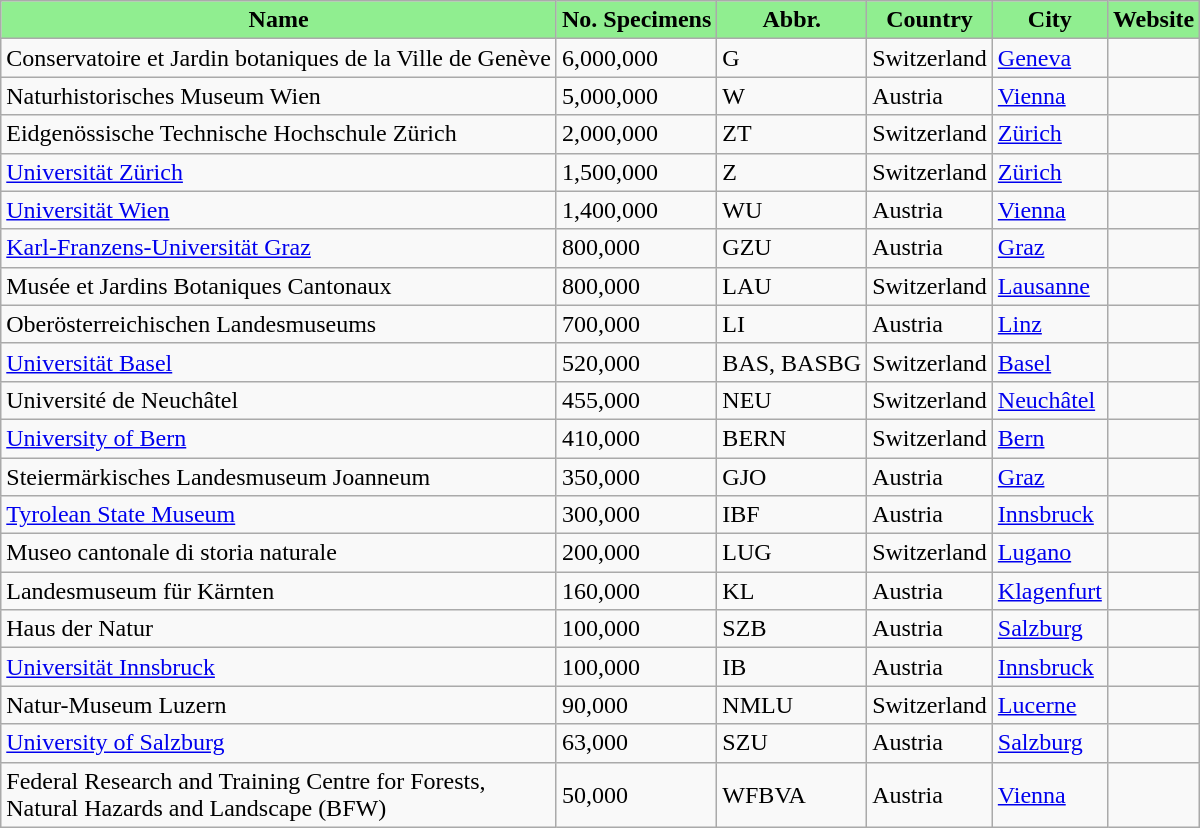<table class="wikitable sortable" align="left" style="margin-left:1em">
<tr>
<th style="background:lightgreen" align="center">Name</th>
<th style="background:lightgreen" align="center">No. Specimens</th>
<th style="background:lightgreen" align="center">Abbr.</th>
<th style="background:lightgreen" align="center">Country</th>
<th style="background:lightgreen" align="center">City</th>
<th style="background:lightgreen" align="center">Website</th>
</tr>
<tr>
<td>Conservatoire et Jardin botaniques de la Ville de Genève</td>
<td>6,000,000</td>
<td>G</td>
<td>Switzerland</td>
<td><a href='#'>Geneva</a></td>
<td></td>
</tr>
<tr>
<td>Naturhistorisches Museum Wien</td>
<td>5,000,000</td>
<td>W</td>
<td>Austria</td>
<td><a href='#'>Vienna</a></td>
<td></td>
</tr>
<tr>
<td>Eidgenössische Technische Hochschule Zürich</td>
<td>2,000,000</td>
<td>ZT</td>
<td>Switzerland</td>
<td><a href='#'>Zürich</a></td>
<td></td>
</tr>
<tr>
<td><a href='#'>Universität Zürich</a></td>
<td>1,500,000</td>
<td>Z</td>
<td>Switzerland</td>
<td><a href='#'>Zürich</a></td>
<td></td>
</tr>
<tr>
<td><a href='#'>Universität Wien</a></td>
<td>1,400,000</td>
<td>WU</td>
<td>Austria</td>
<td><a href='#'>Vienna</a></td>
<td></td>
</tr>
<tr>
<td><a href='#'>Karl-Franzens-Universität Graz</a></td>
<td>800,000</td>
<td>GZU</td>
<td>Austria</td>
<td><a href='#'>Graz</a></td>
<td></td>
</tr>
<tr>
<td>Musée et Jardins Botaniques Cantonaux</td>
<td>800,000</td>
<td>LAU</td>
<td>Switzerland</td>
<td><a href='#'>Lausanne</a></td>
<td></td>
</tr>
<tr>
<td>Oberösterreichischen Landesmuseums</td>
<td>700,000</td>
<td>LI</td>
<td>Austria</td>
<td><a href='#'>Linz</a></td>
<td></td>
</tr>
<tr>
<td><a href='#'>Universität Basel</a></td>
<td>520,000</td>
<td>BAS, BASBG</td>
<td>Switzerland</td>
<td><a href='#'>Basel</a></td>
<td></td>
</tr>
<tr>
<td>Université de Neuchâtel</td>
<td>455,000</td>
<td>NEU</td>
<td>Switzerland</td>
<td><a href='#'>Neuchâtel</a></td>
<td></td>
</tr>
<tr>
<td><a href='#'>University of Bern</a></td>
<td>410,000</td>
<td>BERN</td>
<td>Switzerland</td>
<td><a href='#'>Bern</a></td>
<td></td>
</tr>
<tr>
<td>Steiermärkisches Landesmuseum Joanneum</td>
<td>350,000</td>
<td>GJO</td>
<td>Austria</td>
<td><a href='#'>Graz</a></td>
<td></td>
</tr>
<tr>
<td><a href='#'>Tyrolean State Museum</a></td>
<td>300,000</td>
<td>IBF</td>
<td>Austria</td>
<td><a href='#'>Innsbruck</a></td>
<td></td>
</tr>
<tr>
<td>Museo cantonale di storia naturale</td>
<td>200,000</td>
<td>LUG</td>
<td>Switzerland</td>
<td><a href='#'>Lugano</a></td>
<td></td>
</tr>
<tr>
<td>Landesmuseum für Kärnten</td>
<td>160,000</td>
<td>KL</td>
<td>Austria</td>
<td><a href='#'>Klagenfurt</a></td>
<td></td>
</tr>
<tr>
<td>Haus der Natur</td>
<td>100,000</td>
<td>SZB</td>
<td>Austria</td>
<td><a href='#'>Salzburg</a></td>
<td></td>
</tr>
<tr>
<td><a href='#'>Universität Innsbruck</a></td>
<td>100,000</td>
<td>IB</td>
<td>Austria</td>
<td><a href='#'>Innsbruck</a></td>
<td></td>
</tr>
<tr>
<td>Natur-Museum Luzern</td>
<td>90,000</td>
<td>NMLU</td>
<td>Switzerland</td>
<td><a href='#'>Lucerne</a></td>
<td></td>
</tr>
<tr>
<td><a href='#'>University of Salzburg</a></td>
<td>63,000</td>
<td>SZU</td>
<td>Austria</td>
<td><a href='#'>Salzburg</a></td>
<td></td>
</tr>
<tr>
<td>Federal Research and Training Centre for Forests, <br>Natural Hazards and Landscape (BFW)</td>
<td>50,000</td>
<td>WFBVA</td>
<td>Austria</td>
<td><a href='#'>Vienna</a></td>
<td></td>
</tr>
</table>
